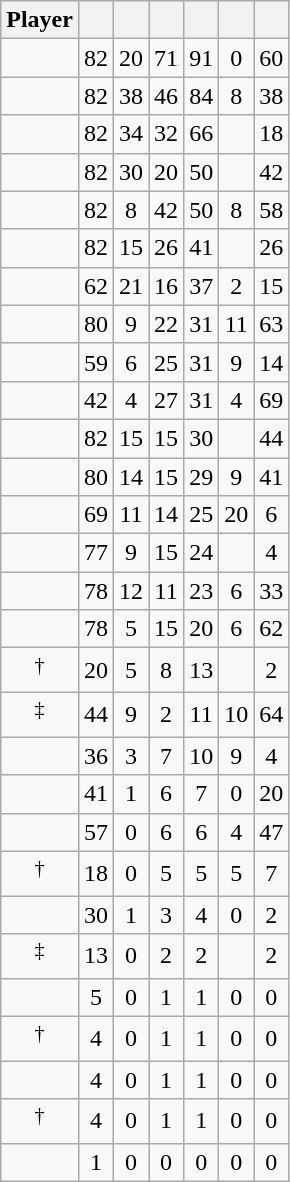<table class="wikitable sortable" style="text-align:center;">
<tr>
<th>Player</th>
<th></th>
<th></th>
<th></th>
<th></th>
<th data-sort-type="number"></th>
<th></th>
</tr>
<tr>
<td></td>
<td>82</td>
<td>20</td>
<td>71</td>
<td>91</td>
<td>0</td>
<td>60</td>
</tr>
<tr>
<td></td>
<td>82</td>
<td>38</td>
<td>46</td>
<td>84</td>
<td>8</td>
<td>38</td>
</tr>
<tr>
<td></td>
<td>82</td>
<td>34</td>
<td>32</td>
<td>66</td>
<td></td>
<td>18</td>
</tr>
<tr>
<td></td>
<td>82</td>
<td>30</td>
<td>20</td>
<td>50</td>
<td></td>
<td>42</td>
</tr>
<tr>
<td></td>
<td>82</td>
<td>8</td>
<td>42</td>
<td>50</td>
<td>8</td>
<td>58</td>
</tr>
<tr>
<td></td>
<td>82</td>
<td>15</td>
<td>26</td>
<td>41</td>
<td></td>
<td>26</td>
</tr>
<tr>
<td></td>
<td>62</td>
<td>21</td>
<td>16</td>
<td>37</td>
<td>2</td>
<td>15</td>
</tr>
<tr>
<td></td>
<td>80</td>
<td>9</td>
<td>22</td>
<td>31</td>
<td>11</td>
<td>63</td>
</tr>
<tr>
<td></td>
<td>59</td>
<td>6</td>
<td>25</td>
<td>31</td>
<td>9</td>
<td>14</td>
</tr>
<tr>
<td></td>
<td>42</td>
<td>4</td>
<td>27</td>
<td>31</td>
<td>4</td>
<td>69</td>
</tr>
<tr>
<td></td>
<td>82</td>
<td>15</td>
<td>15</td>
<td>30</td>
<td></td>
<td>44</td>
</tr>
<tr>
<td></td>
<td>80</td>
<td>14</td>
<td>15</td>
<td>29</td>
<td>9</td>
<td>41</td>
</tr>
<tr>
<td></td>
<td>69</td>
<td>11</td>
<td>14</td>
<td>25</td>
<td>20</td>
<td>6</td>
</tr>
<tr>
<td></td>
<td>77</td>
<td>9</td>
<td>15</td>
<td>24</td>
<td></td>
<td>4</td>
</tr>
<tr>
<td></td>
<td>78</td>
<td>12</td>
<td>11</td>
<td>23</td>
<td>6</td>
<td>33</td>
</tr>
<tr>
<td></td>
<td>78</td>
<td>5</td>
<td>15</td>
<td>20</td>
<td>6</td>
<td>62</td>
</tr>
<tr>
<td><sup>†</sup></td>
<td>20</td>
<td>5</td>
<td>8</td>
<td>13</td>
<td></td>
<td>2</td>
</tr>
<tr>
<td><sup>‡</sup></td>
<td>44</td>
<td>9</td>
<td>2</td>
<td>11</td>
<td>10</td>
<td>64</td>
</tr>
<tr>
<td></td>
<td>36</td>
<td>3</td>
<td>7</td>
<td>10</td>
<td>9</td>
<td>4</td>
</tr>
<tr>
<td></td>
<td>41</td>
<td>1</td>
<td>6</td>
<td>7</td>
<td>0</td>
<td>20</td>
</tr>
<tr>
<td></td>
<td>57</td>
<td>0</td>
<td>6</td>
<td>6</td>
<td>4</td>
<td>47</td>
</tr>
<tr>
<td><sup>†</sup></td>
<td>18</td>
<td>0</td>
<td>5</td>
<td>5</td>
<td>5</td>
<td>7</td>
</tr>
<tr>
<td></td>
<td>30</td>
<td>1</td>
<td>3</td>
<td>4</td>
<td>0</td>
<td>2</td>
</tr>
<tr>
<td><sup>‡</sup></td>
<td>13</td>
<td>0</td>
<td>2</td>
<td>2</td>
<td></td>
<td>2</td>
</tr>
<tr>
<td></td>
<td>5</td>
<td>0</td>
<td>1</td>
<td>1</td>
<td>0</td>
<td>0</td>
</tr>
<tr>
<td><sup>†</sup></td>
<td>4</td>
<td>0</td>
<td>1</td>
<td>1</td>
<td>0</td>
<td>0</td>
</tr>
<tr>
<td></td>
<td>4</td>
<td>0</td>
<td>1</td>
<td>1</td>
<td>0</td>
<td>0</td>
</tr>
<tr>
<td><sup>†</sup></td>
<td>4</td>
<td>0</td>
<td>1</td>
<td>1</td>
<td>0</td>
<td>0</td>
</tr>
<tr>
<td></td>
<td>1</td>
<td>0</td>
<td>0</td>
<td>0</td>
<td>0</td>
<td>0</td>
</tr>
</table>
